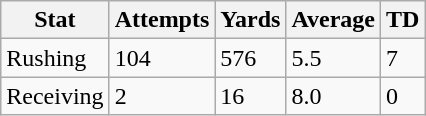<table class="wikitable">
<tr>
<th>Stat</th>
<th>Attempts</th>
<th>Yards</th>
<th>Average</th>
<th>TD</th>
</tr>
<tr>
<td>Rushing</td>
<td>104</td>
<td>576</td>
<td>5.5</td>
<td>7</td>
</tr>
<tr>
<td>Receiving</td>
<td>2</td>
<td>16</td>
<td>8.0</td>
<td>0</td>
</tr>
</table>
